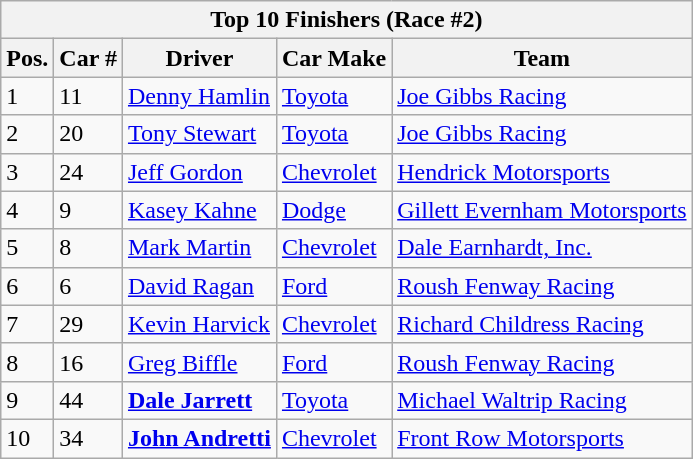<table class="wikitable">
<tr>
<th colspan=9>Top 10 Finishers (Race #2)</th>
</tr>
<tr>
<th>Pos.</th>
<th>Car #</th>
<th>Driver</th>
<th>Car Make</th>
<th>Team</th>
</tr>
<tr>
<td>1</td>
<td>11</td>
<td><a href='#'>Denny Hamlin</a></td>
<td><a href='#'>Toyota</a></td>
<td><a href='#'>Joe Gibbs Racing</a></td>
</tr>
<tr>
<td>2</td>
<td>20</td>
<td><a href='#'>Tony Stewart</a></td>
<td><a href='#'>Toyota</a></td>
<td><a href='#'>Joe Gibbs Racing</a></td>
</tr>
<tr>
<td>3</td>
<td>24</td>
<td><a href='#'>Jeff Gordon</a></td>
<td><a href='#'>Chevrolet</a></td>
<td><a href='#'>Hendrick Motorsports</a></td>
</tr>
<tr>
<td>4</td>
<td>9</td>
<td><a href='#'>Kasey Kahne</a></td>
<td><a href='#'>Dodge</a></td>
<td><a href='#'>Gillett Evernham Motorsports</a></td>
</tr>
<tr>
<td>5</td>
<td>8</td>
<td><a href='#'>Mark Martin</a></td>
<td><a href='#'>Chevrolet</a></td>
<td><a href='#'>Dale Earnhardt, Inc.</a></td>
</tr>
<tr>
<td>6</td>
<td>6</td>
<td><a href='#'>David Ragan</a></td>
<td><a href='#'>Ford</a></td>
<td><a href='#'>Roush Fenway Racing</a></td>
</tr>
<tr>
<td>7</td>
<td>29</td>
<td><a href='#'>Kevin Harvick</a></td>
<td><a href='#'>Chevrolet</a></td>
<td><a href='#'>Richard Childress Racing</a></td>
</tr>
<tr>
<td>8</td>
<td>16</td>
<td><a href='#'>Greg Biffle</a></td>
<td><a href='#'>Ford</a></td>
<td><a href='#'>Roush Fenway Racing</a></td>
</tr>
<tr>
<td>9</td>
<td>44</td>
<td><strong><a href='#'>Dale Jarrett</a></strong></td>
<td><a href='#'>Toyota</a></td>
<td><a href='#'>Michael Waltrip Racing</a></td>
</tr>
<tr>
<td>10</td>
<td>34</td>
<td><strong><a href='#'>John Andretti</a></strong></td>
<td><a href='#'>Chevrolet</a></td>
<td><a href='#'>Front Row Motorsports</a></td>
</tr>
</table>
